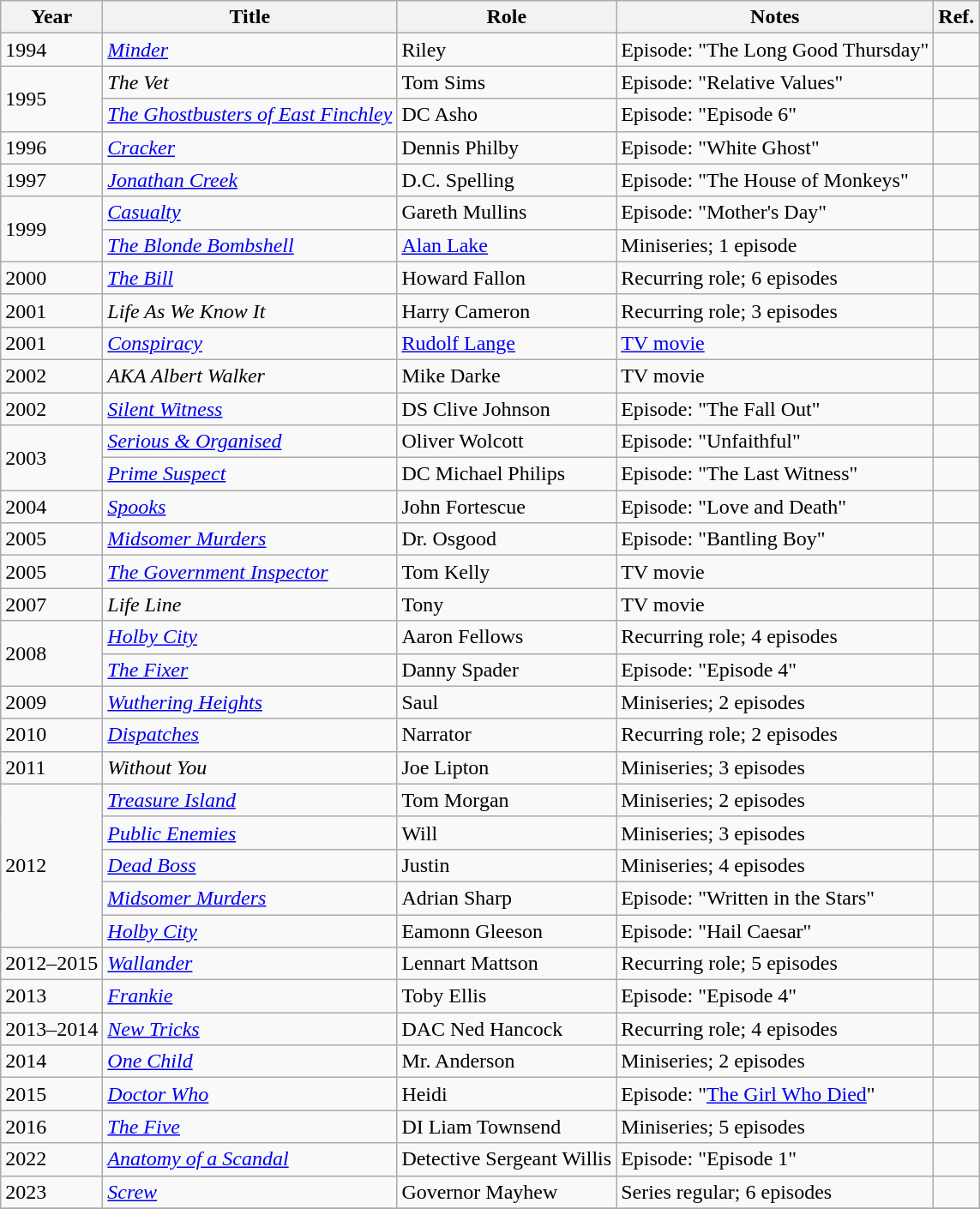<table class="wikitable sortable">
<tr>
<th>Year</th>
<th>Title</th>
<th>Role</th>
<th>Notes</th>
<th>Ref.</th>
</tr>
<tr>
<td>1994</td>
<td><em><a href='#'>Minder</a></em></td>
<td>Riley</td>
<td>Episode: "The Long Good Thursday"</td>
<td></td>
</tr>
<tr>
<td rowspan="2">1995</td>
<td><em>The Vet</em></td>
<td>Tom Sims</td>
<td>Episode: "Relative Values"</td>
<td></td>
</tr>
<tr>
<td><em><a href='#'>The Ghostbusters of East Finchley</a></em></td>
<td>DC Asho</td>
<td>Episode: "Episode 6"</td>
<td></td>
</tr>
<tr>
<td>1996</td>
<td><em><a href='#'>Cracker</a></em></td>
<td>Dennis Philby</td>
<td>Episode: "White Ghost"</td>
<td></td>
</tr>
<tr>
<td>1997</td>
<td><em><a href='#'>Jonathan Creek</a></em></td>
<td>D.C. Spelling</td>
<td>Episode: "The House of Monkeys"</td>
<td></td>
</tr>
<tr>
<td rowspan="2">1999</td>
<td><em><a href='#'>Casualty</a></em></td>
<td>Gareth Mullins</td>
<td>Episode: "Mother's Day"</td>
<td></td>
</tr>
<tr>
<td><em><a href='#'>The Blonde Bombshell</a></em></td>
<td><a href='#'>Alan Lake</a></td>
<td>Miniseries; 1 episode</td>
<td></td>
</tr>
<tr>
<td>2000</td>
<td><em><a href='#'>The Bill</a></em></td>
<td>Howard Fallon</td>
<td>Recurring role; 6 episodes</td>
<td></td>
</tr>
<tr>
<td>2001</td>
<td><em>Life As We Know It</em></td>
<td>Harry Cameron</td>
<td>Recurring role; 3 episodes</td>
<td></td>
</tr>
<tr>
<td>2001</td>
<td><em><a href='#'>Conspiracy</a></em></td>
<td><a href='#'>Rudolf Lange</a></td>
<td><a href='#'>TV movie</a></td>
<td></td>
</tr>
<tr>
<td>2002</td>
<td><em>AKA Albert Walker</em></td>
<td>Mike Darke</td>
<td>TV movie</td>
<td></td>
</tr>
<tr>
<td>2002</td>
<td><em><a href='#'>Silent Witness</a></em></td>
<td>DS Clive Johnson</td>
<td>Episode: "The Fall Out"</td>
<td></td>
</tr>
<tr>
<td rowspan="2">2003</td>
<td><em><a href='#'>Serious & Organised</a></em></td>
<td>Oliver Wolcott</td>
<td>Episode: "Unfaithful"</td>
<td></td>
</tr>
<tr>
<td><em><a href='#'>Prime Suspect</a></em></td>
<td>DC Michael Philips</td>
<td>Episode: "The Last Witness"</td>
<td></td>
</tr>
<tr>
<td>2004</td>
<td><em><a href='#'>Spooks</a></em></td>
<td>John Fortescue</td>
<td>Episode: "Love and Death"</td>
<td></td>
</tr>
<tr>
<td>2005</td>
<td><em><a href='#'>Midsomer Murders</a></em></td>
<td>Dr. Osgood</td>
<td>Episode: "Bantling Boy"</td>
<td></td>
</tr>
<tr>
<td>2005</td>
<td><em><a href='#'>The Government Inspector</a></em></td>
<td>Tom Kelly</td>
<td>TV movie</td>
<td></td>
</tr>
<tr>
<td>2007</td>
<td><em>Life Line</em></td>
<td>Tony</td>
<td>TV movie</td>
<td></td>
</tr>
<tr>
<td rowspan="2">2008</td>
<td><em><a href='#'>Holby City</a></em></td>
<td>Aaron Fellows</td>
<td>Recurring role; 4 episodes</td>
<td></td>
</tr>
<tr>
<td><em><a href='#'>The Fixer</a></em></td>
<td>Danny Spader</td>
<td>Episode: "Episode 4"</td>
<td></td>
</tr>
<tr>
<td>2009</td>
<td><em><a href='#'>Wuthering Heights</a></em></td>
<td>Saul</td>
<td>Miniseries; 2 episodes</td>
<td></td>
</tr>
<tr>
<td>2010</td>
<td><em><a href='#'>Dispatches</a></em></td>
<td>Narrator</td>
<td>Recurring role; 2 episodes</td>
<td></td>
</tr>
<tr>
<td>2011</td>
<td><em>Without You</em></td>
<td>Joe Lipton</td>
<td>Miniseries; 3 episodes</td>
<td></td>
</tr>
<tr>
<td rowspan="5">2012</td>
<td><em><a href='#'>Treasure Island</a></em></td>
<td>Tom Morgan</td>
<td>Miniseries; 2 episodes</td>
<td></td>
</tr>
<tr>
<td><em><a href='#'>Public Enemies</a></em></td>
<td>Will</td>
<td>Miniseries; 3 episodes</td>
<td></td>
</tr>
<tr>
<td><em><a href='#'>Dead Boss</a></em></td>
<td>Justin</td>
<td>Miniseries; 4 episodes</td>
<td></td>
</tr>
<tr>
<td><em><a href='#'>Midsomer Murders</a></em></td>
<td>Adrian Sharp</td>
<td>Episode: "Written in the Stars"</td>
<td></td>
</tr>
<tr>
<td><em><a href='#'>Holby City</a></em></td>
<td>Eamonn Gleeson</td>
<td>Episode: "Hail Caesar"</td>
<td></td>
</tr>
<tr>
<td>2012–2015</td>
<td><em><a href='#'>Wallander</a></em></td>
<td>Lennart Mattson</td>
<td>Recurring role; 5 episodes</td>
<td></td>
</tr>
<tr>
<td>2013</td>
<td><em><a href='#'>Frankie</a></em></td>
<td>Toby Ellis</td>
<td>Episode: "Episode 4"</td>
<td></td>
</tr>
<tr>
<td>2013–2014</td>
<td><em><a href='#'>New Tricks</a></em></td>
<td>DAC Ned Hancock</td>
<td>Recurring role; 4 episodes</td>
<td></td>
</tr>
<tr>
<td>2014</td>
<td><em><a href='#'>One Child</a></em></td>
<td>Mr. Anderson</td>
<td>Miniseries; 2 episodes</td>
<td></td>
</tr>
<tr>
<td>2015</td>
<td><em><a href='#'>Doctor Who</a></em></td>
<td>Heidi</td>
<td>Episode: "<a href='#'>The Girl Who Died</a>"</td>
<td></td>
</tr>
<tr>
<td>2016</td>
<td><em><a href='#'>The Five</a></em></td>
<td>DI Liam Townsend</td>
<td>Miniseries; 5 episodes</td>
<td></td>
</tr>
<tr>
<td>2022</td>
<td><em><a href='#'>Anatomy of a Scandal</a></em></td>
<td>Detective Sergeant Willis</td>
<td>Episode: "Episode 1"</td>
<td></td>
</tr>
<tr>
<td>2023</td>
<td><em><a href='#'>Screw</a></em></td>
<td>Governor Mayhew</td>
<td>Series regular; 6 episodes</td>
<td></td>
</tr>
<tr>
</tr>
</table>
